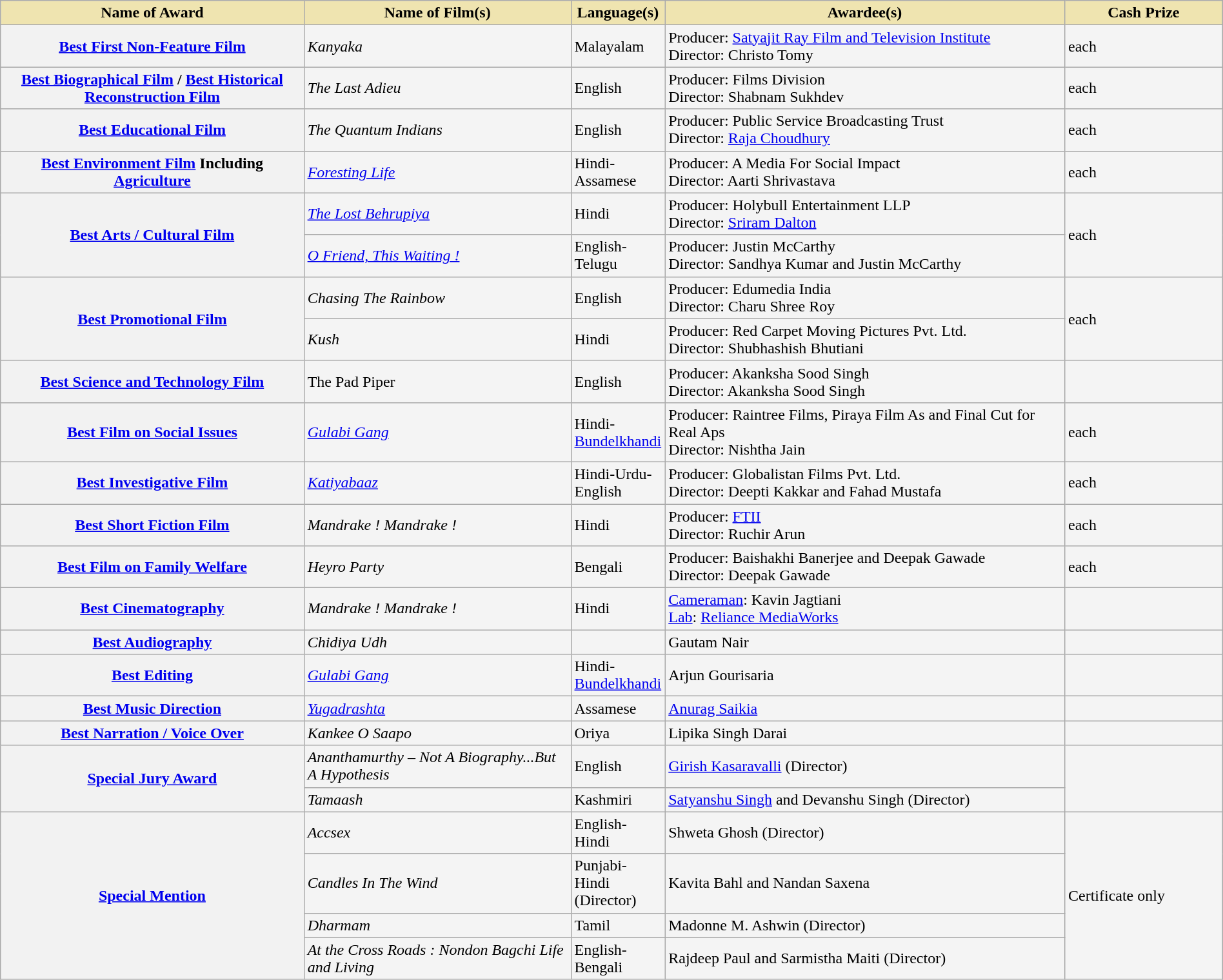<table class="wikitable plainrowheaders" style="width:100%;background-color:#F4F4F4;">
<tr>
<th scope="col" style="background-color:#EFE4B0;width:25%;">Name of Award</th>
<th scope="col" style="background-color:#EFE4B0;width:22%;">Name of Film(s)</th>
<th scope="col" style="background-color:#EFE4B0;width:7%;">Language(s)</th>
<th scope="col" style="background-color:#EFE4B0;width:33%;">Awardee(s)</th>
<th scope="col" style="background-color:#EFE4B0;width:13%;">Cash Prize</th>
</tr>
<tr>
<th scope="row"><a href='#'>Best First Non-Feature Film</a></th>
<td><em>Kanyaka</em></td>
<td>Malayalam</td>
<td>Producer: <a href='#'>Satyajit Ray Film and Television Institute</a><br>Director: Christo Tomy</td>
<td> each</td>
</tr>
<tr>
<th scope="row"><a href='#'>Best Biographical Film</a> / <a href='#'>Best Historical Reconstruction Film</a></th>
<td><em>The Last Adieu</em></td>
<td>English</td>
<td>Producer: Films Division<br>Director: Shabnam Sukhdev</td>
<td> each</td>
</tr>
<tr>
<th scope="row"><a href='#'>Best Educational Film</a></th>
<td><em>The Quantum Indians</em></td>
<td>English</td>
<td>Producer: Public Service Broadcasting Trust<br>Director: <a href='#'>Raja Choudhury</a></td>
<td> each</td>
</tr>
<tr>
<th scope="row"><a href='#'>Best Environment Film</a> Including <a href='#'>Agriculture</a></th>
<td><em><a href='#'>Foresting Life</a></em></td>
<td>Hindi-Assamese</td>
<td>Producer: A Media For Social Impact<br>Director: Aarti Shrivastava</td>
<td> each</td>
</tr>
<tr>
<th scope="row" rowspan="2"><a href='#'>Best Arts / Cultural Film</a></th>
<td><em><a href='#'>The Lost Behrupiya</a></em></td>
<td>Hindi</td>
<td>Producer: Holybull Entertainment LLP<br>Director: <a href='#'>Sriram Dalton</a></td>
<td rowspan="2"> each</td>
</tr>
<tr>
<td><em><a href='#'>O Friend, This Waiting !</a></em></td>
<td>English-Telugu</td>
<td>Producer: Justin McCarthy<br>Director: Sandhya Kumar and Justin McCarthy</td>
</tr>
<tr>
<th scope="row" rowspan="2"><a href='#'>Best Promotional Film</a></th>
<td><em>Chasing The Rainbow</em></td>
<td>English</td>
<td>Producer: Edumedia India<br>Director: Charu Shree Roy</td>
<td rowspan="2"> each</td>
</tr>
<tr>
<td><em>Kush</em></td>
<td>Hindi</td>
<td>Producer: Red Carpet Moving Pictures Pvt. Ltd.<br>Director: Shubhashish Bhutiani</td>
</tr>
<tr>
<th scope="row"><a href='#'>Best Science and Technology Film</a></th>
<td>The Pad Piper</td>
<td>English</td>
<td>Producer: Akanksha Sood Singh<br>Director: Akanksha Sood Singh</td>
<td></td>
</tr>
<tr>
<th scope="row"><a href='#'>Best Film on Social Issues</a></th>
<td><em><a href='#'>Gulabi Gang</a></em></td>
<td>Hindi-<a href='#'>Bundelkhandi</a></td>
<td>Producer: Raintree Films, Piraya Film As and Final Cut for Real Aps<br>Director: Nishtha Jain</td>
<td> each</td>
</tr>
<tr>
<th scope="row"><a href='#'>Best Investigative Film</a></th>
<td><em><a href='#'>Katiyabaaz</a></em></td>
<td>Hindi-Urdu-English</td>
<td>Producer: Globalistan Films Pvt. Ltd.<br>Director: Deepti Kakkar and Fahad Mustafa</td>
<td> each</td>
</tr>
<tr>
<th scope="row"><a href='#'>Best Short Fiction Film</a></th>
<td><em>Mandrake ! Mandrake !</em></td>
<td>Hindi</td>
<td>Producer: <a href='#'>FTII</a><br>Director: Ruchir Arun</td>
<td> each</td>
</tr>
<tr>
<th scope="row"><a href='#'>Best Film on Family Welfare</a></th>
<td><em>Heyro Party</em></td>
<td>Bengali</td>
<td>Producer: Baishakhi Banerjee and Deepak Gawade<br>Director: Deepak Gawade</td>
<td> each</td>
</tr>
<tr>
<th scope="row"><a href='#'>Best Cinematography</a></th>
<td><em>Mandrake ! Mandrake !</em></td>
<td>Hindi</td>
<td><a href='#'>Cameraman</a>: Kavin Jagtiani<br><a href='#'>Lab</a>: <a href='#'>Reliance MediaWorks</a></td>
<td></td>
</tr>
<tr>
<th scope="row"><a href='#'>Best Audiography</a></th>
<td><em>Chidiya Udh</em></td>
<td></td>
<td>Gautam Nair</td>
<td></td>
</tr>
<tr>
<th scope="row"><a href='#'>Best Editing</a></th>
<td><em><a href='#'>Gulabi Gang</a></em></td>
<td>Hindi-<a href='#'>Bundelkhandi</a></td>
<td>Arjun Gourisaria</td>
<td></td>
</tr>
<tr>
<th scope="row"><a href='#'>Best Music Direction</a></th>
<td><em><a href='#'>Yugadrashta</a></em></td>
<td>Assamese</td>
<td><a href='#'>Anurag Saikia</a></td>
<td></td>
</tr>
<tr>
<th scope="row"><a href='#'>Best Narration / Voice Over</a></th>
<td><em>Kankee O Saapo</em></td>
<td>Oriya</td>
<td>Lipika Singh Darai</td>
<td></td>
</tr>
<tr>
<th scope="row" rowspan="2"><a href='#'>Special Jury Award</a></th>
<td><em>Ananthamurthy – Not A Biography...But A Hypothesis</em></td>
<td>English</td>
<td><a href='#'>Girish Kasaravalli</a> (Director)</td>
<td rowspan="2"></td>
</tr>
<tr>
<td><em>Tamaash</em></td>
<td>Kashmiri</td>
<td><a href='#'>Satyanshu Singh</a> and Devanshu Singh (Director)</td>
</tr>
<tr>
<th scope="row" rowspan="4"><a href='#'>Special Mention</a></th>
<td><em>Accsex</em></td>
<td>English-Hindi</td>
<td>Shweta Ghosh (Director)</td>
<td rowspan="4">Certificate only</td>
</tr>
<tr>
<td><em>Candles In The Wind</em></td>
<td>Punjabi-Hindi (Director)</td>
<td>Kavita Bahl and Nandan Saxena</td>
</tr>
<tr>
<td><em>Dharmam</em></td>
<td>Tamil</td>
<td>Madonne M. Ashwin (Director)</td>
</tr>
<tr>
<td><em>At the Cross Roads : Nondon Bagchi Life and Living</em></td>
<td>English-Bengali</td>
<td>Rajdeep Paul and Sarmistha Maiti (Director)</td>
</tr>
</table>
